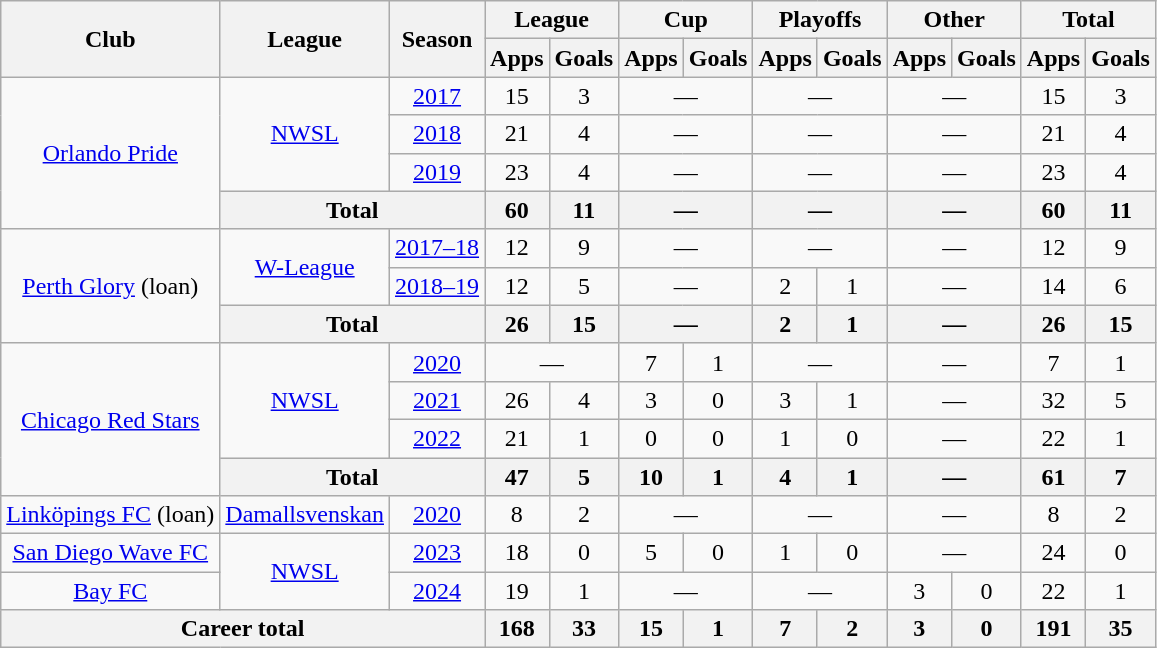<table class="wikitable" style="text-align: center;">
<tr>
<th rowspan="2">Club</th>
<th rowspan="2">League</th>
<th rowspan="2">Season</th>
<th colspan="2">League</th>
<th colspan="2">Cup</th>
<th colspan="2">Playoffs</th>
<th colspan="2">Other</th>
<th colspan="2">Total</th>
</tr>
<tr>
<th>Apps</th>
<th>Goals</th>
<th>Apps</th>
<th>Goals</th>
<th>Apps</th>
<th>Goals</th>
<th>Apps</th>
<th>Goals</th>
<th>Apps</th>
<th>Goals</th>
</tr>
<tr>
<td rowspan="4"><a href='#'>Orlando Pride</a></td>
<td rowspan="3"><a href='#'>NWSL</a></td>
<td><a href='#'>2017</a></td>
<td>15</td>
<td>3</td>
<td colspan="2">—</td>
<td colspan="2">—</td>
<td colspan="2">—</td>
<td>15</td>
<td>3</td>
</tr>
<tr>
<td><a href='#'>2018</a></td>
<td>21</td>
<td>4</td>
<td colspan="2">—</td>
<td colspan="2">—</td>
<td colspan="2">—</td>
<td>21</td>
<td>4</td>
</tr>
<tr>
<td><a href='#'>2019</a></td>
<td>23</td>
<td>4</td>
<td colspan="2">—</td>
<td colspan="2">—</td>
<td colspan="2">—</td>
<td>23</td>
<td>4</td>
</tr>
<tr>
<th colspan="2">Total</th>
<th>60</th>
<th>11</th>
<th colspan="2">—</th>
<th colspan="2">—</th>
<th colspan="2">—</th>
<th>60</th>
<th>11</th>
</tr>
<tr>
<td rowspan="3"><a href='#'>Perth Glory</a> (loan)</td>
<td rowspan="2"><a href='#'>W-League</a></td>
<td><a href='#'>2017–18</a></td>
<td>12</td>
<td>9</td>
<td colspan="2">—</td>
<td colspan="2">—</td>
<td colspan="2">—</td>
<td>12</td>
<td>9</td>
</tr>
<tr>
<td><a href='#'>2018–19</a></td>
<td>12</td>
<td>5</td>
<td colspan="2">—</td>
<td>2</td>
<td>1</td>
<td colspan="2">—</td>
<td>14</td>
<td>6</td>
</tr>
<tr>
<th colspan="2">Total</th>
<th>26</th>
<th>15</th>
<th colspan="2">—</th>
<th>2</th>
<th>1</th>
<th colspan="2">—</th>
<th>26</th>
<th>15</th>
</tr>
<tr>
<td rowspan="4"><a href='#'>Chicago Red Stars</a></td>
<td rowspan="3"><a href='#'>NWSL</a></td>
<td><a href='#'>2020</a></td>
<td colspan="2">—</td>
<td>7</td>
<td>1</td>
<td colspan="2">—</td>
<td colspan="2">—</td>
<td>7</td>
<td>1</td>
</tr>
<tr>
<td><a href='#'>2021</a></td>
<td>26</td>
<td>4</td>
<td>3</td>
<td>0</td>
<td>3</td>
<td>1</td>
<td colspan="2">—</td>
<td>32</td>
<td>5</td>
</tr>
<tr>
<td><a href='#'>2022</a></td>
<td>21</td>
<td>1</td>
<td>0</td>
<td>0</td>
<td>1</td>
<td>0</td>
<td colspan="2">—</td>
<td>22</td>
<td>1</td>
</tr>
<tr>
<th colspan="2">Total</th>
<th>47</th>
<th>5</th>
<th>10</th>
<th>1</th>
<th>4</th>
<th>1</th>
<th colspan="2">—</th>
<th>61</th>
<th>7</th>
</tr>
<tr>
<td><a href='#'>Linköpings FC</a> (loan)</td>
<td><a href='#'>Damallsvenskan</a></td>
<td><a href='#'>2020</a></td>
<td>8</td>
<td>2</td>
<td colspan="2">—</td>
<td colspan="2">—</td>
<td colspan="2">—</td>
<td>8</td>
<td>2</td>
</tr>
<tr>
<td><a href='#'>San Diego Wave FC</a></td>
<td rowspan="2"><a href='#'>NWSL</a></td>
<td><a href='#'>2023</a></td>
<td>18</td>
<td>0</td>
<td>5</td>
<td>0</td>
<td>1</td>
<td>0</td>
<td colspan="2">—</td>
<td>24</td>
<td>0</td>
</tr>
<tr>
<td><a href='#'>Bay FC</a></td>
<td><a href='#'>2024</a></td>
<td>19</td>
<td>1</td>
<td colspan="2">—</td>
<td colspan="2">—</td>
<td>3</td>
<td>0</td>
<td>22</td>
<td>1</td>
</tr>
<tr>
<th colspan="3">Career total</th>
<th>168</th>
<th>33</th>
<th>15</th>
<th>1</th>
<th>7</th>
<th>2</th>
<th>3</th>
<th>0</th>
<th>191</th>
<th>35</th>
</tr>
</table>
